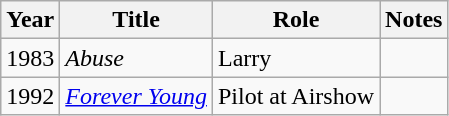<table class="wikitable sortable">
<tr>
<th>Year</th>
<th>Title</th>
<th>Role</th>
<th>Notes</th>
</tr>
<tr>
<td>1983</td>
<td><em>Abuse</em></td>
<td>Larry</td>
<td></td>
</tr>
<tr>
<td>1992</td>
<td><a href='#'><em>Forever Young</em></a></td>
<td>Pilot at Airshow</td>
<td></td>
</tr>
</table>
